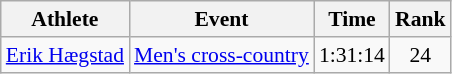<table class=wikitable style=font-size:90%;text-align:center>
<tr>
<th>Athlete</th>
<th>Event</th>
<th>Time</th>
<th>Rank</th>
</tr>
<tr>
<td align=left><a href='#'>Erik Hægstad</a></td>
<td align=left><a href='#'>Men's cross-country</a></td>
<td>1:31:14</td>
<td>24</td>
</tr>
</table>
